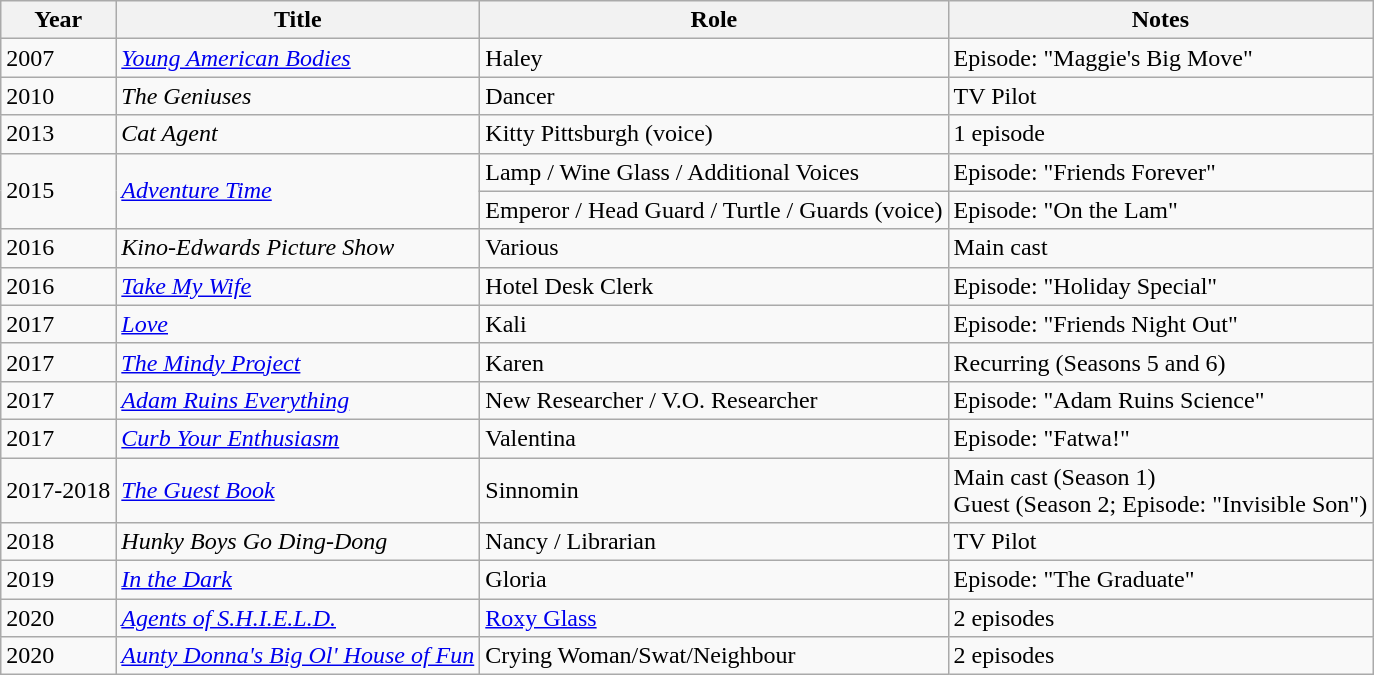<table class="wikitable sortable">
<tr>
<th>Year</th>
<th>Title</th>
<th>Role</th>
<th>Notes</th>
</tr>
<tr>
<td>2007</td>
<td><em><a href='#'>Young American Bodies</a></em></td>
<td>Haley</td>
<td>Episode: "Maggie's Big Move"</td>
</tr>
<tr>
<td>2010</td>
<td><em>The Geniuses</em></td>
<td>Dancer</td>
<td>TV Pilot</td>
</tr>
<tr>
<td>2013</td>
<td><em>Cat Agent</em></td>
<td>Kitty Pittsburgh (voice)</td>
<td>1 episode</td>
</tr>
<tr>
<td rowspan="2">2015</td>
<td rowspan="2"><em><a href='#'>Adventure Time</a></em></td>
<td>Lamp / Wine Glass / Additional Voices</td>
<td>Episode: "Friends Forever"</td>
</tr>
<tr>
<td>Emperor / Head Guard / Turtle / Guards (voice)</td>
<td>Episode: "On the Lam"</td>
</tr>
<tr>
<td>2016</td>
<td><em>Kino-Edwards Picture Show</em></td>
<td>Various</td>
<td>Main cast</td>
</tr>
<tr>
<td>2016</td>
<td><em><a href='#'>Take My Wife</a></em></td>
<td>Hotel Desk Clerk</td>
<td>Episode: "Holiday Special"</td>
</tr>
<tr>
<td>2017</td>
<td><em><a href='#'>Love</a></em></td>
<td>Kali</td>
<td>Episode: "Friends Night Out"</td>
</tr>
<tr>
<td>2017</td>
<td><em><a href='#'>The Mindy Project</a></em></td>
<td>Karen</td>
<td>Recurring (Seasons 5 and 6)</td>
</tr>
<tr>
<td>2017</td>
<td><em><a href='#'>Adam Ruins Everything</a></em></td>
<td>New Researcher / V.O. Researcher</td>
<td>Episode: "Adam Ruins Science"</td>
</tr>
<tr>
<td>2017</td>
<td><em><a href='#'>Curb Your Enthusiasm</a></em></td>
<td>Valentina</td>
<td>Episode: "Fatwa!"</td>
</tr>
<tr>
<td>2017-2018</td>
<td><em><a href='#'>The Guest Book</a></em></td>
<td>Sinnomin</td>
<td>Main cast (Season 1)<br>Guest (Season 2; Episode: "Invisible Son")</td>
</tr>
<tr>
<td>2018</td>
<td><em>Hunky Boys Go Ding-Dong</em></td>
<td>Nancy / Librarian</td>
<td>TV Pilot</td>
</tr>
<tr>
<td>2019</td>
<td><em><a href='#'>In the Dark</a></em></td>
<td>Gloria</td>
<td>Episode: "The Graduate"</td>
</tr>
<tr>
<td>2020</td>
<td><em><a href='#'>Agents of S.H.I.E.L.D.</a></em></td>
<td><a href='#'>Roxy Glass</a></td>
<td>2 episodes</td>
</tr>
<tr>
<td>2020</td>
<td><em><a href='#'>Aunty Donna's Big Ol' House of Fun</a></em></td>
<td>Crying Woman/Swat/Neighbour</td>
<td>2 episodes</td>
</tr>
</table>
